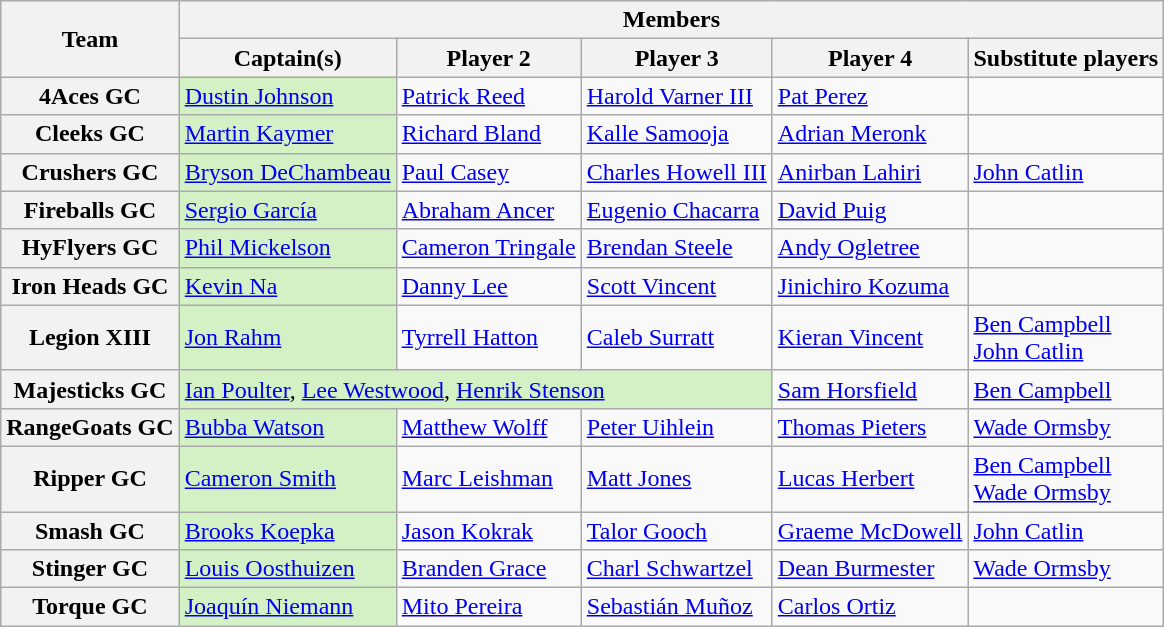<table class="wikitable" style="text-align:left; style="font-size:95%">
<tr>
<th rowspan=2>Team</th>
<th colspan=5>Members</th>
</tr>
<tr>
<th>Captain(s)</th>
<th>Player 2</th>
<th>Player 3</th>
<th>Player 4</th>
<th>Substitute players</th>
</tr>
<tr>
<th>4Aces GC</th>
<td style="background:#D4F1C5;"> <a href='#'>Dustin Johnson</a></td>
<td> <a href='#'>Patrick Reed</a></td>
<td> <a href='#'>Harold Varner III</a></td>
<td> <a href='#'>Pat Perez</a></td>
<td></td>
</tr>
<tr>
<th>Cleeks GC</th>
<td style="background:#D4F1C5;"> <a href='#'>Martin Kaymer</a></td>
<td> <a href='#'>Richard Bland</a></td>
<td> <a href='#'>Kalle Samooja</a></td>
<td> <a href='#'>Adrian Meronk</a></td>
<td></td>
</tr>
<tr>
<th>Crushers GC</th>
<td style="background:#D4F1C5;"> <a href='#'>Bryson DeChambeau</a></td>
<td> <a href='#'>Paul Casey</a></td>
<td> <a href='#'>Charles Howell III</a></td>
<td> <a href='#'>Anirban Lahiri</a></td>
<td> <a href='#'>John Catlin</a></td>
</tr>
<tr>
<th>Fireballs GC</th>
<td style="background:#D4F1C5;"> <a href='#'>Sergio García</a></td>
<td> <a href='#'>Abraham Ancer</a></td>
<td> <a href='#'>Eugenio Chacarra</a></td>
<td> <a href='#'>David Puig</a></td>
<td></td>
</tr>
<tr>
<th>HyFlyers GC</th>
<td style="background:#D4F1C5;"> <a href='#'>Phil Mickelson</a></td>
<td> <a href='#'>Cameron Tringale</a></td>
<td> <a href='#'>Brendan Steele</a></td>
<td> <a href='#'>Andy Ogletree</a></td>
<td></td>
</tr>
<tr>
<th>Iron Heads GC</th>
<td style="background:#D4F1C5;"> <a href='#'>Kevin Na</a></td>
<td> <a href='#'>Danny Lee</a></td>
<td> <a href='#'>Scott Vincent</a></td>
<td> <a href='#'>Jinichiro Kozuma</a></td>
<td></td>
</tr>
<tr>
<th>Legion XIII</th>
<td style="background:#D4F1C5;"> <a href='#'>Jon Rahm</a></td>
<td> <a href='#'>Tyrrell Hatton</a></td>
<td> <a href='#'>Caleb Surratt</a></td>
<td> <a href='#'>Kieran Vincent</a></td>
<td> <a href='#'>Ben Campbell</a><br> <a href='#'>John Catlin</a></td>
</tr>
<tr>
<th>Majesticks GC</th>
<td colspan=3 style="background:#D4F1C5;"> <a href='#'>Ian Poulter</a>,  <a href='#'>Lee Westwood</a>,  <a href='#'>Henrik Stenson</a></td>
<td> <a href='#'>Sam Horsfield</a></td>
<td> <a href='#'>Ben Campbell</a></td>
</tr>
<tr>
<th>RangeGoats GC</th>
<td style="background:#D4F1C5;"> <a href='#'>Bubba Watson</a></td>
<td> <a href='#'>Matthew Wolff</a></td>
<td> <a href='#'>Peter Uihlein</a></td>
<td> <a href='#'>Thomas Pieters</a></td>
<td> <a href='#'>Wade Ormsby</a></td>
</tr>
<tr>
<th>Ripper GC</th>
<td style="background:#D4F1C5;"> <a href='#'>Cameron Smith</a></td>
<td> <a href='#'>Marc Leishman</a></td>
<td> <a href='#'>Matt Jones</a></td>
<td> <a href='#'>Lucas Herbert</a></td>
<td> <a href='#'>Ben Campbell</a><br> <a href='#'>Wade Ormsby</a></td>
</tr>
<tr>
<th>Smash GC</th>
<td style="background:#D4F1C5;"> <a href='#'>Brooks Koepka</a></td>
<td> <a href='#'>Jason Kokrak</a></td>
<td> <a href='#'>Talor Gooch</a></td>
<td> <a href='#'>Graeme McDowell</a></td>
<td> <a href='#'>John Catlin</a></td>
</tr>
<tr>
<th>Stinger GC</th>
<td style="background:#D4F1C5;"> <a href='#'>Louis Oosthuizen</a></td>
<td> <a href='#'>Branden Grace</a></td>
<td> <a href='#'>Charl Schwartzel</a></td>
<td> <a href='#'>Dean Burmester</a></td>
<td> <a href='#'>Wade Ormsby</a></td>
</tr>
<tr>
<th>Torque GC</th>
<td style="background:#D4F1C5;"> <a href='#'>Joaquín Niemann</a></td>
<td> <a href='#'>Mito Pereira</a></td>
<td> <a href='#'>Sebastián Muñoz</a></td>
<td> <a href='#'>Carlos Ortiz</a></td>
<td></td>
</tr>
</table>
